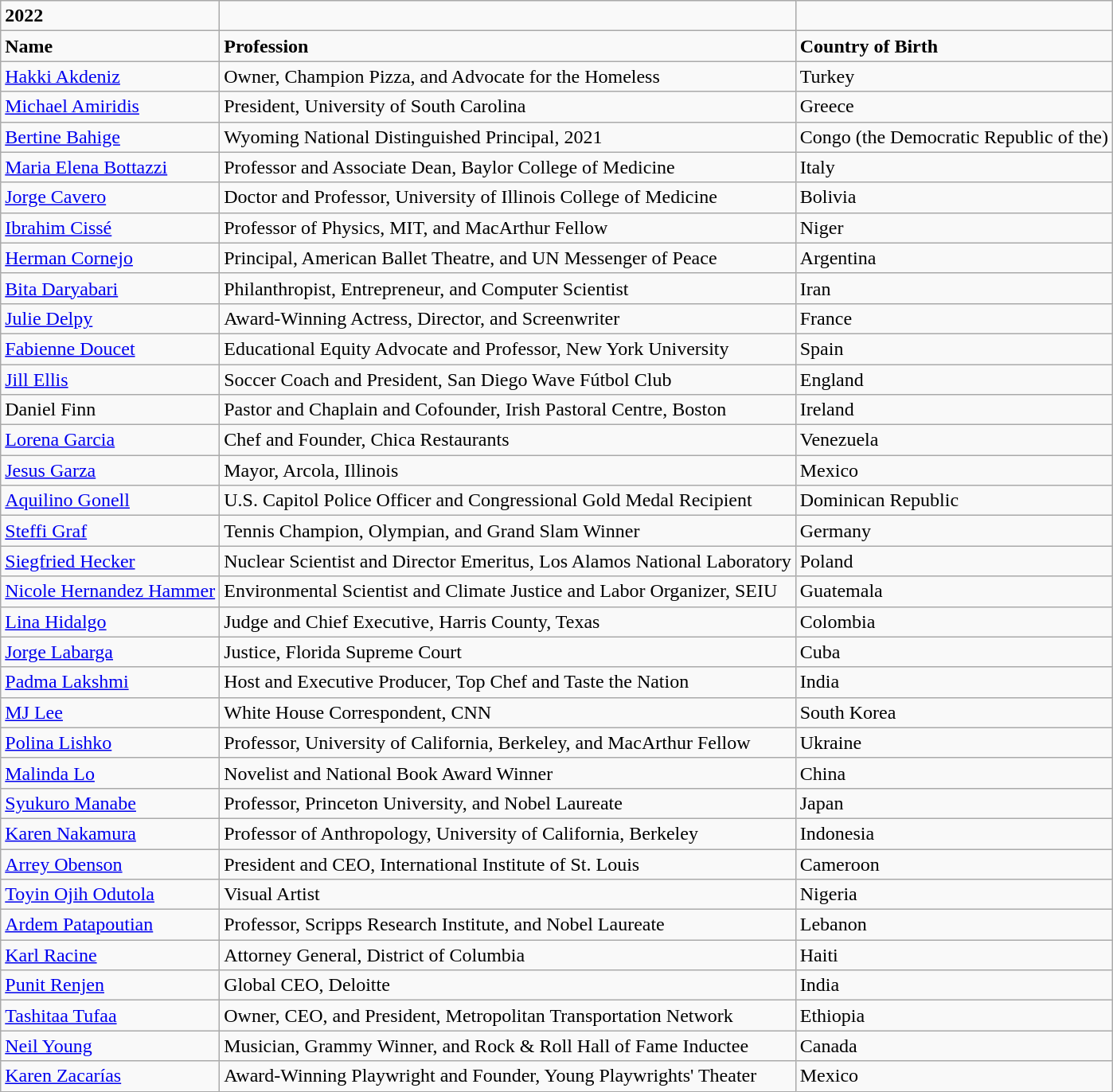<table class="wikitable">
<tr>
<td><strong>2022</strong></td>
<td></td>
<td></td>
</tr>
<tr>
<td><strong>Name</strong></td>
<td><strong>Profession</strong></td>
<td><strong>Country of Birth</strong></td>
</tr>
<tr>
<td><a href='#'>Hakki Akdeniz</a></td>
<td>Owner, Champion Pizza, and Advocate for the Homeless</td>
<td>Turkey</td>
</tr>
<tr>
<td><a href='#'>Michael Amiridis</a></td>
<td>President, University of South Carolina</td>
<td>Greece</td>
</tr>
<tr>
<td><a href='#'>Bertine Bahige</a></td>
<td>Wyoming National Distinguished Principal, 2021</td>
<td>Congo (the Democratic Republic of the)</td>
</tr>
<tr>
<td><a href='#'>Maria Elena Bottazzi</a></td>
<td>Professor and Associate Dean, Baylor College of Medicine</td>
<td>Italy</td>
</tr>
<tr>
<td><a href='#'>Jorge Cavero</a></td>
<td>Doctor and Professor, University of Illinois College of Medicine</td>
<td>Bolivia</td>
</tr>
<tr>
<td><a href='#'>Ibrahim Cissé</a></td>
<td>Professor of Physics, MIT, and MacArthur Fellow</td>
<td>Niger</td>
</tr>
<tr>
<td><a href='#'>Herman Cornejo</a></td>
<td>Principal, American Ballet Theatre, and UN Messenger of Peace</td>
<td>Argentina</td>
</tr>
<tr>
<td><a href='#'>Bita Daryabari</a></td>
<td>Philanthropist, Entrepreneur, and Computer Scientist</td>
<td>Iran</td>
</tr>
<tr>
<td><a href='#'>Julie Delpy</a></td>
<td>Award-Winning Actress, Director, and Screenwriter</td>
<td>France</td>
</tr>
<tr>
<td><a href='#'>Fabienne Doucet</a></td>
<td>Educational Equity Advocate and Professor, New York University</td>
<td>Spain</td>
</tr>
<tr>
<td><a href='#'>Jill Ellis</a></td>
<td>Soccer Coach and President, San Diego Wave Fútbol Club</td>
<td>England</td>
</tr>
<tr>
<td>Daniel Finn</td>
<td>Pastor and Chaplain and Cofounder, Irish Pastoral Centre, Boston</td>
<td>Ireland</td>
</tr>
<tr>
<td><a href='#'>Lorena Garcia</a></td>
<td>Chef and Founder, Chica Restaurants</td>
<td>Venezuela</td>
</tr>
<tr>
<td><a href='#'>Jesus Garza</a></td>
<td>Mayor, Arcola, Illinois</td>
<td>Mexico</td>
</tr>
<tr>
<td><a href='#'>Aquilino Gonell</a></td>
<td>U.S. Capitol Police Officer and Congressional Gold Medal Recipient</td>
<td>Dominican Republic</td>
</tr>
<tr>
<td><a href='#'>Steffi Graf</a></td>
<td>Tennis Champion, Olympian, and Grand Slam Winner</td>
<td>Germany</td>
</tr>
<tr>
<td><a href='#'>Siegfried Hecker</a></td>
<td>Nuclear Scientist and Director Emeritus, Los Alamos National Laboratory</td>
<td>Poland</td>
</tr>
<tr>
<td><a href='#'>Nicole Hernandez Hammer</a></td>
<td>Environmental Scientist and Climate Justice and Labor Organizer, SEIU</td>
<td>Guatemala</td>
</tr>
<tr>
<td><a href='#'>Lina Hidalgo</a></td>
<td>Judge and Chief Executive, Harris County, Texas</td>
<td>Colombia</td>
</tr>
<tr>
<td><a href='#'>Jorge Labarga</a></td>
<td>Justice, Florida Supreme Court</td>
<td>Cuba</td>
</tr>
<tr>
<td><a href='#'>Padma Lakshmi</a></td>
<td>Host and Executive Producer, Top Chef and Taste the Nation</td>
<td>India</td>
</tr>
<tr>
<td><a href='#'>MJ Lee</a></td>
<td>White House Correspondent, CNN</td>
<td>South Korea</td>
</tr>
<tr>
<td><a href='#'>Polina Lishko</a></td>
<td>Professor, University of California, Berkeley, and MacArthur Fellow</td>
<td>Ukraine</td>
</tr>
<tr>
<td><a href='#'>Malinda Lo</a></td>
<td>Novelist and National Book Award Winner</td>
<td>China</td>
</tr>
<tr>
<td><a href='#'>Syukuro Manabe</a></td>
<td>Professor, Princeton University, and Nobel Laureate</td>
<td>Japan</td>
</tr>
<tr>
<td><a href='#'>Karen Nakamura</a></td>
<td>Professor of Anthropology, University of California, Berkeley</td>
<td>Indonesia</td>
</tr>
<tr>
<td><a href='#'>Arrey Obenson</a></td>
<td>President and CEO, International Institute of St. Louis</td>
<td>Cameroon</td>
</tr>
<tr>
<td><a href='#'>Toyin Ojih Odutola</a></td>
<td>Visual Artist</td>
<td>Nigeria</td>
</tr>
<tr>
<td><a href='#'>Ardem Patapoutian</a></td>
<td>Professor, Scripps Research Institute, and Nobel Laureate</td>
<td>Lebanon</td>
</tr>
<tr>
<td><a href='#'>Karl Racine</a></td>
<td>Attorney General, District of Columbia</td>
<td>Haiti</td>
</tr>
<tr>
<td><a href='#'>Punit Renjen</a></td>
<td>Global CEO, Deloitte</td>
<td>India</td>
</tr>
<tr>
<td><a href='#'>Tashitaa Tufaa</a></td>
<td>Owner, CEO, and President, Metropolitan Transportation Network</td>
<td>Ethiopia</td>
</tr>
<tr>
<td><a href='#'>Neil Young</a></td>
<td>Musician, Grammy Winner, and Rock & Roll Hall of Fame Inductee</td>
<td>Canada</td>
</tr>
<tr>
<td><a href='#'>Karen Zacarías</a></td>
<td>Award-Winning Playwright and Founder, Young Playwrights' Theater</td>
<td>Mexico</td>
</tr>
</table>
